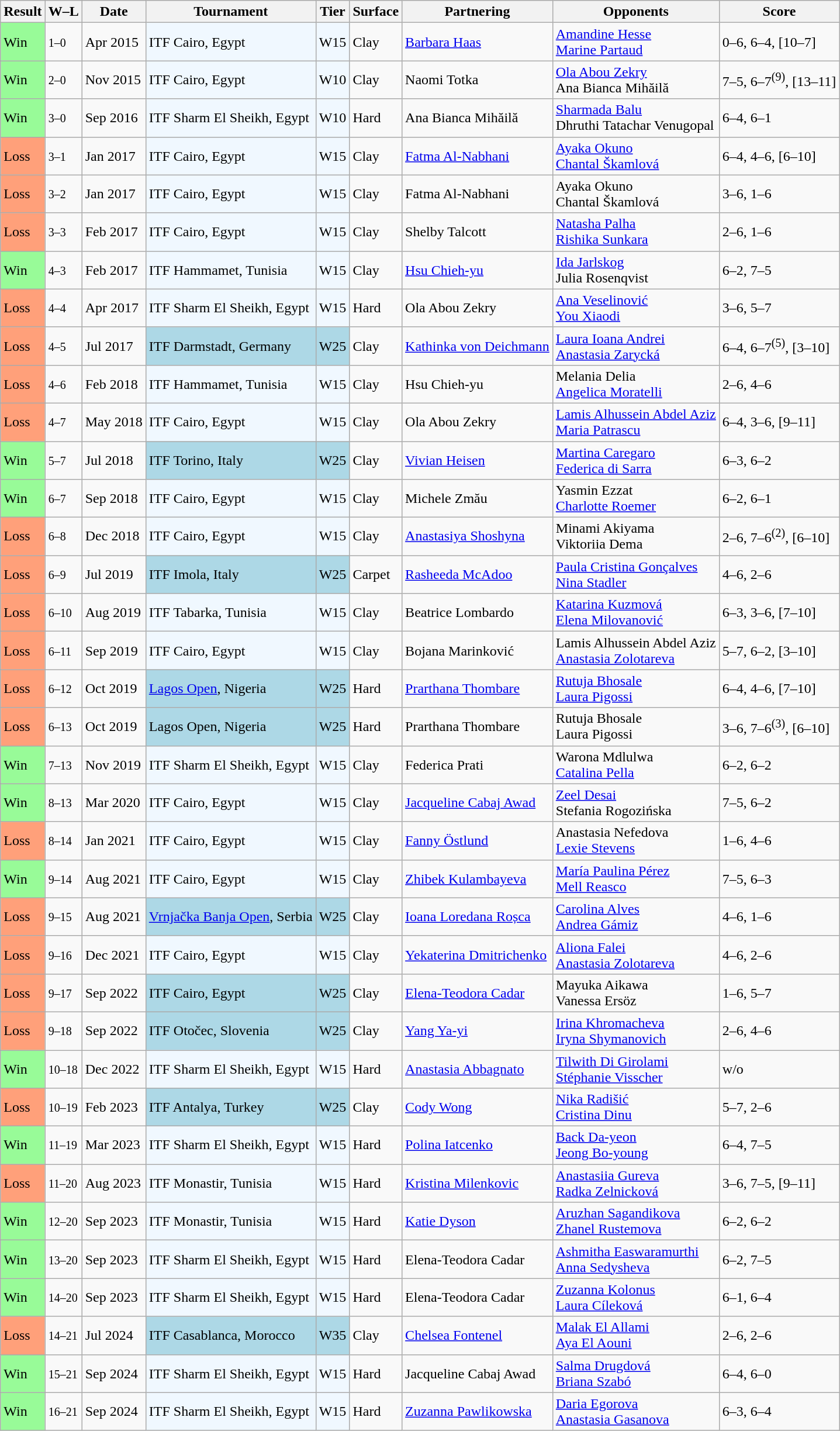<table class="sortable wikitable">
<tr>
<th>Result</th>
<th class="unsortable">W–L</th>
<th>Date</th>
<th>Tournament</th>
<th>Tier</th>
<th>Surface</th>
<th>Partnering</th>
<th>Opponents</th>
<th class="unsortable">Score</th>
</tr>
<tr>
<td style="background:#98fb98;">Win</td>
<td><small>1–0</small></td>
<td>Apr 2015</td>
<td style="background:#f0f8ff;">ITF Cairo, Egypt</td>
<td style="background:#f0f8ff;">W15</td>
<td>Clay</td>
<td> <a href='#'>Barbara Haas</a></td>
<td> <a href='#'>Amandine Hesse</a> <br>  <a href='#'>Marine Partaud</a></td>
<td>0–6, 6–4, [10–7]</td>
</tr>
<tr>
<td style="background:#98fb98;">Win</td>
<td><small>2–0</small></td>
<td>Nov 2015</td>
<td style="background:#f0f8ff;">ITF Cairo, Egypt</td>
<td style="background:#f0f8ff;">W10</td>
<td>Clay</td>
<td> Naomi Totka</td>
<td> <a href='#'>Ola Abou Zekry</a> <br>  Ana Bianca Mihăilă</td>
<td>7–5, 6–7<sup>(9)</sup>, [13–11]</td>
</tr>
<tr>
<td style="background:#98fb98;">Win</td>
<td><small>3–0</small></td>
<td>Sep 2016</td>
<td style="background:#f0f8ff;">ITF Sharm El Sheikh, Egypt</td>
<td style="background:#f0f8ff;">W10</td>
<td>Hard</td>
<td> Ana Bianca Mihăilă</td>
<td> <a href='#'>Sharmada Balu</a> <br>  Dhruthi Tatachar Venugopal</td>
<td>6–4, 6–1</td>
</tr>
<tr>
<td bgcolor="FFA07A">Loss</td>
<td><small>3–1</small></td>
<td>Jan 2017</td>
<td style="background:#f0f8ff;">ITF Cairo, Egypt</td>
<td style="background:#f0f8ff;">W15</td>
<td>Clay</td>
<td> <a href='#'>Fatma Al-Nabhani</a></td>
<td> <a href='#'>Ayaka Okuno</a> <br>  <a href='#'>Chantal Škamlová</a></td>
<td>6–4, 4–6, [6–10]</td>
</tr>
<tr>
<td bgcolor="FFA07A">Loss</td>
<td><small>3–2</small></td>
<td>Jan 2017</td>
<td style="background:#f0f8ff;">ITF Cairo, Egypt</td>
<td style="background:#f0f8ff;">W15</td>
<td>Clay</td>
<td> Fatma Al-Nabhani</td>
<td> Ayaka Okuno <br>  Chantal Škamlová</td>
<td>3–6, 1–6</td>
</tr>
<tr>
<td bgcolor="FFA07A">Loss</td>
<td><small>3–3</small></td>
<td>Feb 2017</td>
<td style="background:#f0f8ff;">ITF Cairo, Egypt</td>
<td style="background:#f0f8ff;">W15</td>
<td>Clay</td>
<td> Shelby Talcott</td>
<td> <a href='#'>Natasha Palha</a> <br>  <a href='#'>Rishika Sunkara</a></td>
<td>2–6, 1–6</td>
</tr>
<tr>
<td style="background:#98fb98;">Win</td>
<td><small>4–3</small></td>
<td>Feb 2017</td>
<td style="background:#f0f8ff;">ITF Hammamet, Tunisia</td>
<td style="background:#f0f8ff;">W15</td>
<td>Clay</td>
<td> <a href='#'>Hsu Chieh-yu</a></td>
<td> <a href='#'>Ida Jarlskog</a> <br>  Julia Rosenqvist</td>
<td>6–2, 7–5</td>
</tr>
<tr>
<td style="background:#ffa07a;">Loss</td>
<td><small>4–4</small></td>
<td>Apr 2017</td>
<td style="background:#f0f8ff;">ITF Sharm El Sheikh, Egypt</td>
<td style="background:#f0f8ff;">W15</td>
<td>Hard</td>
<td> Ola Abou Zekry</td>
<td> <a href='#'>Ana Veselinović</a> <br>  <a href='#'>You Xiaodi</a></td>
<td>3–6, 5–7</td>
</tr>
<tr>
<td style="background:#ffa07a;">Loss</td>
<td><small>4–5</small></td>
<td>Jul 2017</td>
<td style="background:lightblue;">ITF Darmstadt, Germany</td>
<td style="background:lightblue;">W25</td>
<td>Clay</td>
<td> <a href='#'>Kathinka von Deichmann</a></td>
<td> <a href='#'>Laura Ioana Andrei</a> <br>  <a href='#'>Anastasia Zarycká</a></td>
<td>6–4, 6–7<sup>(5)</sup>, [3–10]</td>
</tr>
<tr>
<td style="background:#ffa07a;">Loss</td>
<td><small>4–6</small></td>
<td>Feb 2018</td>
<td style="background:#f0f8ff;">ITF Hammamet, Tunisia</td>
<td style="background:#f0f8ff;">W15</td>
<td>Clay</td>
<td> Hsu Chieh-yu</td>
<td> Melania Delia <br>  <a href='#'>Angelica Moratelli</a></td>
<td>2–6, 4–6</td>
</tr>
<tr>
<td style="background:#ffa07a;">Loss</td>
<td><small>4–7</small></td>
<td>May 2018</td>
<td style="background:#f0f8ff;">ITF Cairo, Egypt</td>
<td style="background:#f0f8ff;">W15</td>
<td>Clay</td>
<td> Ola Abou Zekry</td>
<td> <a href='#'>Lamis Alhussein Abdel Aziz</a> <br>  <a href='#'>Maria Patrascu</a></td>
<td>6–4, 3–6, [9–11]</td>
</tr>
<tr>
<td style="background:#98fb98;">Win</td>
<td><small>5–7</small></td>
<td>Jul 2018</td>
<td style="background:lightblue;">ITF Torino, Italy</td>
<td style="background:lightblue;">W25</td>
<td>Clay</td>
<td> <a href='#'>Vivian Heisen</a></td>
<td> <a href='#'>Martina Caregaro</a> <br>  <a href='#'>Federica di Sarra</a></td>
<td>6–3, 6–2</td>
</tr>
<tr>
<td style="background:#98fb98;">Win</td>
<td><small>6–7</small></td>
<td>Sep 2018</td>
<td style="background:#f0f8ff;">ITF Cairo, Egypt</td>
<td style="background:#f0f8ff;">W15</td>
<td>Clay</td>
<td> Michele Zmău</td>
<td> Yasmin Ezzat <br>  <a href='#'>Charlotte Roemer</a></td>
<td>6–2, 6–1</td>
</tr>
<tr>
<td style="background:#ffa07a;">Loss</td>
<td><small>6–8</small></td>
<td>Dec 2018</td>
<td style="background:#f0f8ff;">ITF Cairo, Egypt</td>
<td style="background:#f0f8ff;">W15</td>
<td>Clay</td>
<td> <a href='#'>Anastasiya Shoshyna</a></td>
<td> Minami Akiyama <br>  Viktoriia Dema</td>
<td>2–6, 7–6<sup>(2)</sup>, [6–10]</td>
</tr>
<tr>
<td style="background:#ffa07a;">Loss</td>
<td><small>6–9</small></td>
<td>Jul 2019</td>
<td style="background:lightblue;">ITF Imola, Italy</td>
<td style="background:lightblue;">W25</td>
<td>Carpet</td>
<td> <a href='#'>Rasheeda McAdoo</a></td>
<td> <a href='#'>Paula Cristina Gonçalves</a> <br>  <a href='#'>Nina Stadler</a></td>
<td>4–6, 2–6</td>
</tr>
<tr>
<td style="background:#ffa07a;">Loss</td>
<td><small>6–10</small></td>
<td>Aug 2019</td>
<td style="background:#f0f8ff;">ITF Tabarka, Tunisia</td>
<td style="background:#f0f8ff;">W15</td>
<td>Clay</td>
<td> Beatrice Lombardo</td>
<td> <a href='#'>Katarina Kuzmová</a> <br>  <a href='#'>Elena Milovanović</a></td>
<td>6–3, 3–6, [7–10]</td>
</tr>
<tr>
<td style="background:#ffa07a;">Loss</td>
<td><small>6–11</small></td>
<td>Sep 2019</td>
<td style="background:#f0f8ff;">ITF Cairo, Egypt</td>
<td style="background:#f0f8ff;">W15</td>
<td>Clay</td>
<td> Bojana Marinković</td>
<td> Lamis Alhussein Abdel Aziz <br>  <a href='#'>Anastasia Zolotareva</a></td>
<td>5–7, 6–2, [3–10]</td>
</tr>
<tr>
<td style="background:#ffa07a;">Loss</td>
<td><small>6–12</small></td>
<td>Oct 2019</td>
<td style="background:lightblue;"><a href='#'>Lagos Open</a>, Nigeria</td>
<td style="background:lightblue;">W25</td>
<td>Hard</td>
<td> <a href='#'>Prarthana Thombare</a></td>
<td> <a href='#'>Rutuja Bhosale</a> <br>  <a href='#'>Laura Pigossi</a></td>
<td>6–4, 4–6, [7–10]</td>
</tr>
<tr>
<td style="background:#ffa07a;">Loss</td>
<td><small>6–13</small></td>
<td>Oct 2019</td>
<td style="background:lightblue;">Lagos Open, Nigeria</td>
<td style="background:lightblue;">W25</td>
<td>Hard</td>
<td> Prarthana Thombare</td>
<td> Rutuja Bhosale <br>  Laura Pigossi</td>
<td>3–6, 7–6<sup>(3)</sup>, [6–10]</td>
</tr>
<tr>
<td style="background:#98fb98;">Win</td>
<td><small>7–13</small></td>
<td>Nov 2019</td>
<td style="background:#f0f8ff;">ITF Sharm El Sheikh, Egypt</td>
<td style="background:#f0f8ff;">W15</td>
<td>Clay</td>
<td> Federica Prati</td>
<td> Warona Mdlulwa <br>  <a href='#'>Catalina Pella</a></td>
<td>6–2, 6–2</td>
</tr>
<tr>
<td style="background:#98fb98;">Win</td>
<td><small>8–13</small></td>
<td>Mar 2020</td>
<td style="background:#f0f8ff;">ITF Cairo, Egypt</td>
<td style="background:#f0f8ff;">W15</td>
<td>Clay</td>
<td> <a href='#'>Jacqueline Cabaj Awad</a></td>
<td> <a href='#'>Zeel Desai</a> <br>  Stefania Rogozińska</td>
<td>7–5, 6–2</td>
</tr>
<tr>
<td style="background:#ffa07a;">Loss</td>
<td><small>8–14</small></td>
<td>Jan 2021</td>
<td style="background:#f0f8ff;">ITF Cairo, Egypt</td>
<td style="background:#f0f8ff;">W15</td>
<td>Clay</td>
<td> <a href='#'>Fanny Östlund</a></td>
<td> Anastasia Nefedova <br>  <a href='#'>Lexie Stevens</a></td>
<td>1–6, 4–6</td>
</tr>
<tr>
<td style="background:#98fb98;">Win</td>
<td><small>9–14</small></td>
<td>Aug 2021</td>
<td style="background:#f0f8ff;">ITF Cairo, Egypt</td>
<td style="background:#f0f8ff;">W15</td>
<td>Clay</td>
<td> <a href='#'>Zhibek Kulambayeva</a></td>
<td> <a href='#'>María Paulina Pérez</a> <br>  <a href='#'>Mell Reasco</a></td>
<td>7–5, 6–3</td>
</tr>
<tr>
<td style="background:#ffa07a;">Loss</td>
<td><small>9–15</small></td>
<td>Aug 2021</td>
<td style="background:lightblue;"><a href='#'>Vrnjačka Banja Open</a>, Serbia</td>
<td style="background:lightblue;">W25</td>
<td>Clay</td>
<td> <a href='#'>Ioana Loredana Roșca</a></td>
<td> <a href='#'>Carolina Alves</a> <br>  <a href='#'>Andrea Gámiz</a></td>
<td>4–6, 1–6</td>
</tr>
<tr>
<td style="background:#ffa07a;">Loss</td>
<td><small>9–16</small></td>
<td>Dec 2021</td>
<td style="background:#f0f8ff;">ITF Cairo, Egypt</td>
<td style="background:#f0f8ff;">W15</td>
<td>Clay</td>
<td> <a href='#'>Yekaterina Dmitrichenko</a></td>
<td> <a href='#'>Aliona Falei</a> <br>  <a href='#'>Anastasia Zolotareva</a></td>
<td>4–6, 2–6</td>
</tr>
<tr>
<td style="background:#ffa07a;">Loss</td>
<td><small>9–17</small></td>
<td>Sep 2022</td>
<td style="background:lightblue;">ITF Cairo, Egypt</td>
<td style="background:lightblue;">W25</td>
<td>Clay</td>
<td> <a href='#'>Elena-Teodora Cadar</a></td>
<td> Mayuka Aikawa <br>  Vanessa Ersöz</td>
<td>1–6, 5–7</td>
</tr>
<tr>
<td style="background:#ffa07a;">Loss</td>
<td><small>9–18</small></td>
<td>Sep 2022</td>
<td style="background:lightblue;">ITF Otočec, Slovenia</td>
<td style="background:lightblue;">W25</td>
<td>Clay</td>
<td> <a href='#'>Yang Ya-yi</a></td>
<td> <a href='#'>Irina Khromacheva</a> <br>  <a href='#'>Iryna Shymanovich</a></td>
<td>2–6, 4–6</td>
</tr>
<tr>
<td style="background:#98FB98;">Win</td>
<td><small>10–18</small></td>
<td>Dec 2022</td>
<td style="background:#f0f8ff;">ITF Sharm El Sheikh, Egypt</td>
<td style="background:#f0f8ff;">W15</td>
<td>Hard</td>
<td> <a href='#'>Anastasia Abbagnato</a></td>
<td> <a href='#'>Tilwith Di Girolami</a> <br>  <a href='#'>Stéphanie Visscher</a></td>
<td>w/o</td>
</tr>
<tr>
<td style="background:#ffa07a;">Loss</td>
<td><small>10–19</small></td>
<td>Feb 2023</td>
<td style="background:lightblue;">ITF Antalya, Turkey</td>
<td style="background:lightblue;">W25</td>
<td>Clay</td>
<td> <a href='#'>Cody Wong</a></td>
<td> <a href='#'>Nika Radišić</a> <br>  <a href='#'>Cristina Dinu</a></td>
<td>5–7, 2–6</td>
</tr>
<tr>
<td style="background:#98FB98;">Win</td>
<td><small>11–19</small></td>
<td>Mar 2023</td>
<td style="background:#f0f8ff;">ITF Sharm El Sheikh, Egypt</td>
<td style="background:#f0f8ff;">W15</td>
<td>Hard</td>
<td> <a href='#'>Polina Iatcenko</a></td>
<td> <a href='#'>Back Da-yeon</a> <br>  <a href='#'>Jeong Bo-young</a></td>
<td>6–4, 7–5</td>
</tr>
<tr>
<td style="background:#ffa07a;">Loss</td>
<td><small>11–20</small></td>
<td>Aug 2023</td>
<td style="background:#f0f8ff;">ITF Monastir, Tunisia</td>
<td style="background:#f0f8ff;">W15</td>
<td>Hard</td>
<td> <a href='#'>Kristina Milenkovic</a></td>
<td> <a href='#'>Anastasiia Gureva</a> <br>  <a href='#'>Radka Zelnicková</a></td>
<td>3–6, 7–5, [9–11]</td>
</tr>
<tr>
<td style="background:#98FB98;">Win</td>
<td><small>12–20</small></td>
<td>Sep 2023</td>
<td style="background:#f0f8ff;">ITF Monastir, Tunisia</td>
<td style="background:#f0f8ff;">W15</td>
<td>Hard</td>
<td> <a href='#'>Katie Dyson</a></td>
<td> <a href='#'>Aruzhan Sagandikova</a> <br>  <a href='#'>Zhanel Rustemova</a></td>
<td>6–2, 6–2</td>
</tr>
<tr>
<td style="background:#98FB98;">Win</td>
<td><small>13–20</small></td>
<td>Sep 2023</td>
<td style="background:#f0f8ff;">ITF Sharm El Sheikh, Egypt</td>
<td style="background:#f0f8ff;">W15</td>
<td>Hard</td>
<td> Elena-Teodora Cadar</td>
<td> <a href='#'>Ashmitha Easwaramurthi</a> <br>  <a href='#'>Anna Sedysheva</a></td>
<td>6–2, 7–5</td>
</tr>
<tr>
<td style="background:#98FB98;">Win</td>
<td><small>14–20</small></td>
<td>Sep 2023</td>
<td style="background:#f0f8ff;">ITF Sharm El Sheikh, Egypt</td>
<td style="background:#f0f8ff;">W15</td>
<td>Hard</td>
<td> Elena-Teodora Cadar</td>
<td> <a href='#'>Zuzanna Kolonus</a> <br>  <a href='#'>Laura Cíleková</a></td>
<td>6–1, 6–4</td>
</tr>
<tr>
<td style="background:#ffa07a;">Loss</td>
<td><small>14–21</small></td>
<td>Jul 2024</td>
<td style="background:lightblue;">ITF Casablanca, Morocco</td>
<td style="background:lightblue;">W35</td>
<td>Clay</td>
<td> <a href='#'>Chelsea Fontenel</a></td>
<td> <a href='#'>Malak El Allami</a> <br>  <a href='#'>Aya El Aouni</a></td>
<td>2–6, 2–6</td>
</tr>
<tr>
<td style="background:#98FB98;">Win</td>
<td><small>15–21</small></td>
<td>Sep 2024</td>
<td style="background:#f0f8ff;">ITF Sharm El Sheikh, Egypt</td>
<td style="background:#f0f8ff;">W15</td>
<td>Hard</td>
<td> Jacqueline Cabaj Awad</td>
<td> <a href='#'>Salma Drugdová</a> <br>  <a href='#'>Briana Szabó</a></td>
<td>6–4, 6–0</td>
</tr>
<tr>
<td style="background:#98FB98;">Win</td>
<td><small>16–21</small></td>
<td>Sep 2024</td>
<td style="background:#f0f8ff;">ITF Sharm El Sheikh, Egypt</td>
<td style="background:#f0f8ff;">W15</td>
<td>Hard</td>
<td> <a href='#'>Zuzanna Pawlikowska</a></td>
<td> <a href='#'>Daria Egorova</a> <br>  <a href='#'>Anastasia Gasanova</a></td>
<td>6–3, 6–4</td>
</tr>
</table>
